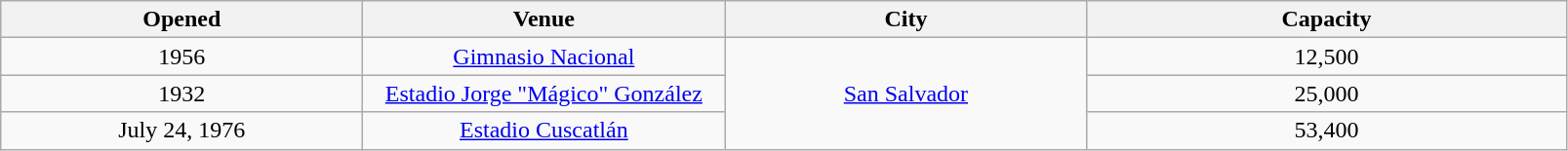<table class="sortable wikitable" style="text-align:center;">
<tr>
<th scope="col" style="width:15em;">Opened</th>
<th scope="col" style="width:15em;">Venue</th>
<th scope="col" style="width:15em;">City</th>
<th scope="col" style="width:20em;">Capacity</th>
</tr>
<tr>
<td>1956</td>
<td><a href='#'>Gimnasio Nacional</a></td>
<td rowspan="3"><a href='#'>San Salvador</a></td>
<td>12,500</td>
</tr>
<tr>
<td>1932</td>
<td><a href='#'>Estadio Jorge "Mágico" González</a></td>
<td>25,000</td>
</tr>
<tr>
<td>July 24, 1976</td>
<td><a href='#'>Estadio Cuscatlán</a></td>
<td>53,400</td>
</tr>
</table>
